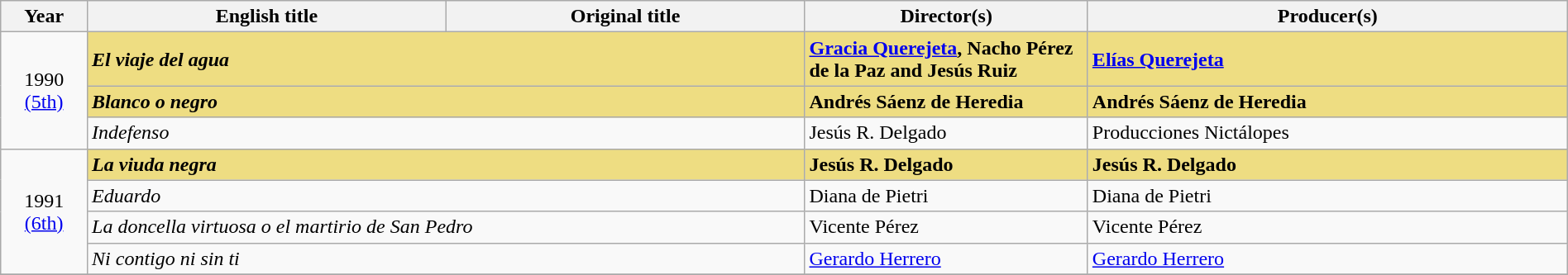<table class="wikitable sortable" width="100%" cellpadding="5">
<tr>
<th width="50">Year</th>
<th width="230">English title</th>
<th width="230">Original title</th>
<th width="180">Director(s)</th>
<th width="310">Producer(s)</th>
</tr>
<tr>
<td rowspan="3" style="text-align:center;">1990<br><a href='#'>(5th)</a></td>
<td colspan="2" style="background:#eedd82;"><strong><em>El viaje del agua</em></strong></td>
<td style="background:#eedd82;"><strong><a href='#'>Gracia Querejeta</a>, Nacho Pérez de la Paz and Jesús Ruiz</strong></td>
<td style="background:#eedd82;"><strong><a href='#'>Elías Querejeta</a></strong></td>
</tr>
<tr>
<td colspan="2" style="background:#eedd82;"><strong><em>Blanco o negro</em></strong></td>
<td style="background:#eedd82;"><strong>Andrés Sáenz de Heredia</strong></td>
<td style="background:#eedd82;"><strong>Andrés Sáenz de Heredia</strong></td>
</tr>
<tr>
<td colspan="2"><em>Indefenso</em></td>
<td>Jesús R. Delgado</td>
<td>Producciones Nictálopes</td>
</tr>
<tr>
<td rowspan="4" style="text-align:center;">1991<br><a href='#'>(6th)</a></td>
<td colspan="2" style="background:#eedd82;"><strong><em>La viuda negra</em></strong></td>
<td style="background:#eedd82;"><strong>Jesús R. Delgado</strong></td>
<td style="background:#eedd82;"><strong>Jesús R. Delgado</strong></td>
</tr>
<tr>
<td colspan="2"><em>Eduardo</em></td>
<td>Diana de Pietri</td>
<td>Diana de Pietri</td>
</tr>
<tr>
<td colspan="2"><em>La doncella virtuosa o el martirio de San Pedro</em></td>
<td>Vicente Pérez</td>
<td>Vicente Pérez</td>
</tr>
<tr>
<td colspan="2"><em>Ni contigo ni sin ti</em></td>
<td><a href='#'>Gerardo Herrero</a></td>
<td><a href='#'>Gerardo Herrero</a></td>
</tr>
<tr>
</tr>
</table>
